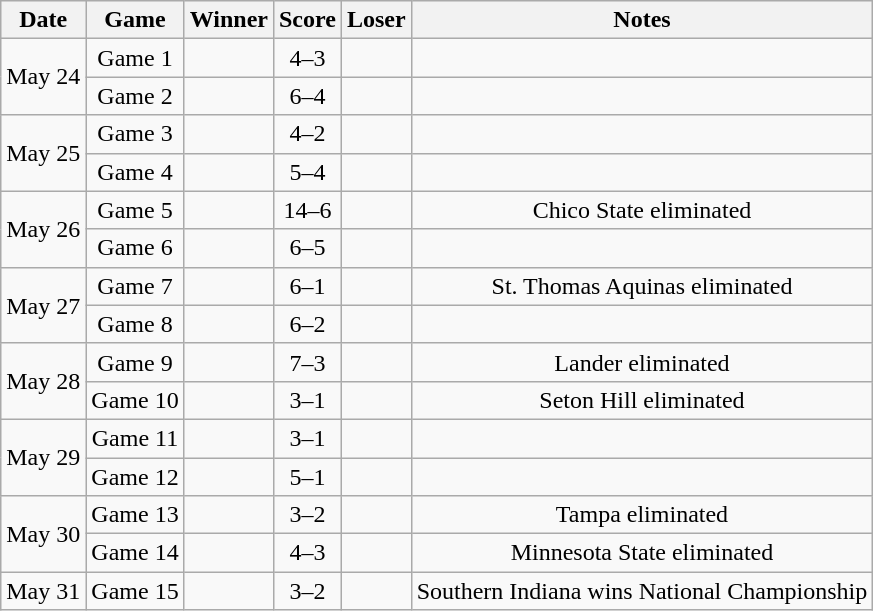<table class="wikitable">
<tr style="text-align:center; background:#f2f2f2;">
<th>Date</th>
<th>Game</th>
<th>Winner</th>
<th>Score</th>
<th>Loser</th>
<th>Notes</th>
</tr>
<tr align=center>
<td rowspan=2>May 24</td>
<td>Game 1</td>
<td></td>
<td>4–3</td>
<td></td>
<td></td>
</tr>
<tr align=center>
<td>Game 2</td>
<td></td>
<td>6–4</td>
<td></td>
<td></td>
</tr>
<tr align=center>
<td rowspan=2>May 25</td>
<td>Game 3</td>
<td></td>
<td>4–2</td>
<td></td>
<td></td>
</tr>
<tr align=center>
<td>Game 4</td>
<td></td>
<td>5–4</td>
<td></td>
<td></td>
</tr>
<tr align=center>
<td rowspan=2>May 26</td>
<td>Game 5</td>
<td></td>
<td>14–6</td>
<td></td>
<td>Chico State eliminated</td>
</tr>
<tr align=center>
<td>Game 6</td>
<td></td>
<td>6–5</td>
<td></td>
<td></td>
</tr>
<tr align=center>
<td rowspan=2>May 27</td>
<td>Game 7</td>
<td></td>
<td>6–1</td>
<td></td>
<td>St. Thomas Aquinas eliminated</td>
</tr>
<tr align=center>
<td>Game 8</td>
<td></td>
<td>6–2</td>
<td></td>
<td></td>
</tr>
<tr align=center>
<td rowspan=2>May 28</td>
<td>Game 9</td>
<td></td>
<td>7–3</td>
<td></td>
<td>Lander eliminated</td>
</tr>
<tr align=center>
<td>Game 10</td>
<td></td>
<td>3–1</td>
<td></td>
<td>Seton Hill eliminated</td>
</tr>
<tr align=center>
<td rowspan=2>May 29</td>
<td>Game 11</td>
<td></td>
<td>3–1</td>
<td></td>
<td></td>
</tr>
<tr align=center>
<td>Game 12</td>
<td></td>
<td>5–1</td>
<td></td>
<td></td>
</tr>
<tr align=center>
<td rowspan=2>May 30</td>
<td>Game 13</td>
<td></td>
<td>3–2</td>
<td></td>
<td>Tampa eliminated</td>
</tr>
<tr align=center>
<td>Game 14</td>
<td></td>
<td>4–3</td>
<td></td>
<td>Minnesota State eliminated</td>
</tr>
<tr align=center>
<td>May 31</td>
<td>Game 15</td>
<td></td>
<td>3–2</td>
<td></td>
<td>Southern Indiana wins National Championship</td>
</tr>
</table>
